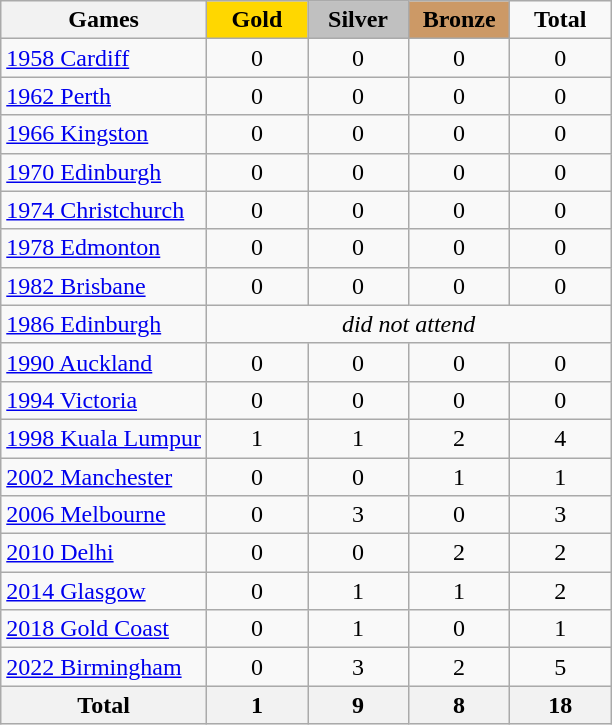<table class="wikitable" style="text-align:center">
<tr>
<th>Games</th>
<td width=60 bgcolor=gold><strong>Gold</strong></td>
<td width=60 bgcolor=silver><strong>Silver</strong></td>
<td width=60 bgcolor=cc9966><strong>Bronze</strong></td>
<td width=60><strong>Total</strong></td>
</tr>
<tr>
<td align=left><a href='#'>1958 Cardiff</a></td>
<td>0</td>
<td>0</td>
<td>0</td>
<td>0</td>
</tr>
<tr>
<td align=left><a href='#'>1962 Perth</a></td>
<td>0</td>
<td>0</td>
<td>0</td>
<td>0</td>
</tr>
<tr>
<td align=left><a href='#'>1966 Kingston</a></td>
<td>0</td>
<td>0</td>
<td>0</td>
<td>0</td>
</tr>
<tr>
<td align=left><a href='#'>1970 Edinburgh</a></td>
<td>0</td>
<td>0</td>
<td>0</td>
<td>0</td>
</tr>
<tr>
<td align=left><a href='#'>1974 Christchurch</a></td>
<td>0</td>
<td>0</td>
<td>0</td>
<td>0</td>
</tr>
<tr>
<td align=left><a href='#'>1978 Edmonton</a></td>
<td>0</td>
<td>0</td>
<td>0</td>
<td>0</td>
</tr>
<tr>
<td align=left><a href='#'>1982 Brisbane</a></td>
<td>0</td>
<td>0</td>
<td>0</td>
<td>0</td>
</tr>
<tr>
<td align=left><a href='#'>1986 Edinburgh</a></td>
<td colspan=4><em>did not attend</em></td>
</tr>
<tr>
<td align=left><a href='#'>1990 Auckland</a></td>
<td>0</td>
<td>0</td>
<td>0</td>
<td>0</td>
</tr>
<tr>
<td align=left><a href='#'>1994 Victoria</a></td>
<td>0</td>
<td>0</td>
<td>0</td>
<td>0</td>
</tr>
<tr>
<td align=left><a href='#'>1998 Kuala Lumpur</a></td>
<td>1</td>
<td>1</td>
<td>2</td>
<td>4</td>
</tr>
<tr>
<td align=left><a href='#'>2002 Manchester</a></td>
<td>0</td>
<td>0</td>
<td>1</td>
<td>1</td>
</tr>
<tr>
<td align=left><a href='#'>2006 Melbourne</a></td>
<td>0</td>
<td>3</td>
<td>0</td>
<td>3</td>
</tr>
<tr>
<td align=left><a href='#'>2010 Delhi</a></td>
<td>0</td>
<td>0</td>
<td>2</td>
<td>2</td>
</tr>
<tr>
<td align=left><a href='#'>2014 Glasgow</a></td>
<td>0</td>
<td>1</td>
<td>1</td>
<td>2</td>
</tr>
<tr>
<td align=left><a href='#'>2018 Gold Coast</a></td>
<td>0</td>
<td>1</td>
<td>0</td>
<td>1</td>
</tr>
<tr>
<td align=left><a href='#'>2022 Birmingham</a></td>
<td>0</td>
<td>3</td>
<td>2</td>
<td>5</td>
</tr>
<tr>
<th>Total</th>
<th>1</th>
<th>9</th>
<th>8</th>
<th>18</th>
</tr>
</table>
